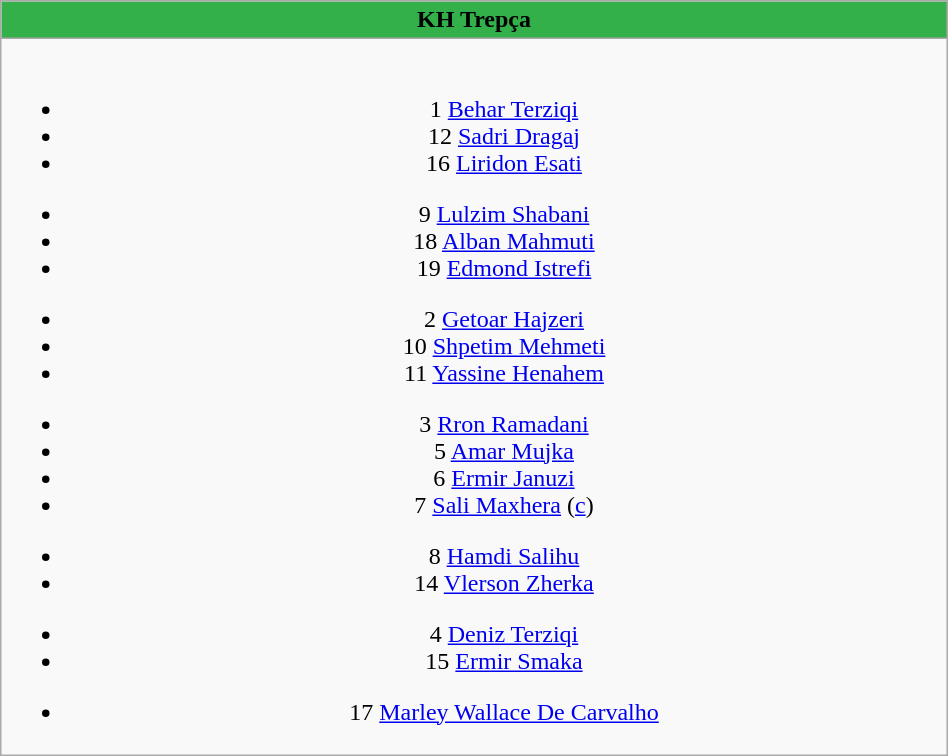<table class="wikitable" style="font-size:100%; text-align:center;" width=50%>
<tr>
<th colspan=5 style="background-color:#34B04A;color:#000000;text-align:center;">KH Trepça</th>
</tr>
<tr>
<td><br>
<ul><li>1  <a href='#'>Behar Terziqi</a></li><li>12  <a href='#'>Sadri Dragaj</a></li><li>16  <a href='#'>Liridon Esati</a></li></ul><ul><li>9  <a href='#'>Lulzim Shabani</a></li><li>18  <a href='#'>Alban Mahmuti</a></li><li>19  <a href='#'>Edmond Istrefi</a></li></ul><ul><li>2  <a href='#'>Getoar Hajzeri</a></li><li>10  <a href='#'>Shpetim Mehmeti</a></li><li>11  <a href='#'>Yassine Henahem</a></li></ul><ul><li>3  <a href='#'>Rron Ramadani</a></li><li>5  <a href='#'>Amar Mujka</a></li><li>6  <a href='#'>Ermir Januzi</a></li><li>7  <a href='#'>Sali Maxhera</a> (<a href='#'>c</a>)</li></ul><ul><li>8  <a href='#'>Hamdi Salihu</a></li><li>14  <a href='#'>Vlerson Zherka</a></li></ul><ul><li>4  <a href='#'>Deniz Terziqi</a></li><li>15  <a href='#'>Ermir Smaka</a></li></ul><ul><li>17  <a href='#'>Marley Wallace De Carvalho</a></li></ul></td>
</tr>
</table>
